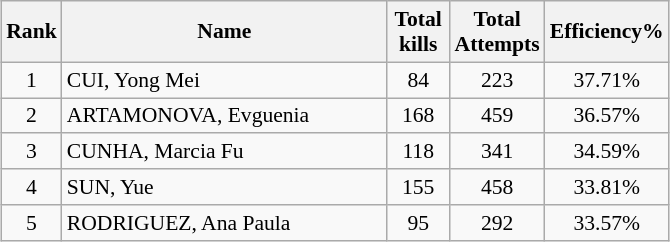<table class="wikitable" style="margin:0.5em auto;width=480;font-size:90%">
<tr>
<th width=30>Rank</th>
<th width=210>Name</th>
<th width=35>Total kills</th>
<th width=35>Total Attempts</th>
<th width=35>Efficiency%</th>
</tr>
<tr>
<td align=center>1</td>
<td> CUI, Yong Mei</td>
<td align=center>84</td>
<td align=center>223</td>
<td align=center>37.71%</td>
</tr>
<tr>
<td align=center>2</td>
<td> ARTAMONOVA, Evguenia</td>
<td align=center>168</td>
<td align=center>459</td>
<td align=center>36.57%</td>
</tr>
<tr>
<td align=center>3</td>
<td> CUNHA, Marcia Fu</td>
<td align=center>118</td>
<td align=center>341</td>
<td align=center>34.59%</td>
</tr>
<tr>
<td align=center>4</td>
<td> SUN, Yue</td>
<td align=center>155</td>
<td align=center>458</td>
<td align=center>33.81%</td>
</tr>
<tr>
<td align=center>5</td>
<td> RODRIGUEZ, Ana Paula</td>
<td align=center>95</td>
<td align=center>292</td>
<td align=center>33.57%</td>
</tr>
</table>
